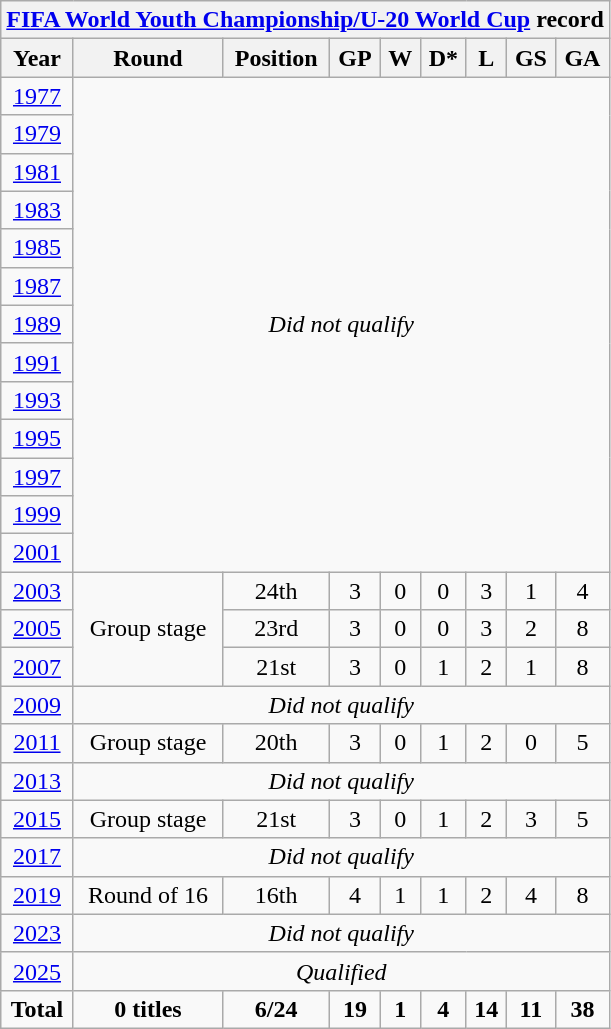<table class="wikitable" style="text-align: center;">
<tr>
<th colspan=9><a href='#'>FIFA World Youth Championship/U-20 World Cup</a> record</th>
</tr>
<tr>
<th>Year</th>
<th>Round</th>
<th>Position</th>
<th>GP</th>
<th>W</th>
<th>D*</th>
<th>L</th>
<th>GS</th>
<th>GA</th>
</tr>
<tr>
<td> <a href='#'>1977</a></td>
<td rowspan=13 colspan=8><em>Did not qualify</em></td>
</tr>
<tr>
<td> <a href='#'>1979</a></td>
</tr>
<tr>
<td> <a href='#'>1981</a></td>
</tr>
<tr>
<td> <a href='#'>1983</a></td>
</tr>
<tr>
<td> <a href='#'>1985</a></td>
</tr>
<tr>
<td> <a href='#'>1987</a></td>
</tr>
<tr>
<td> <a href='#'>1989</a></td>
</tr>
<tr>
<td> <a href='#'>1991</a></td>
</tr>
<tr>
<td> <a href='#'>1993</a></td>
</tr>
<tr>
<td> <a href='#'>1995</a></td>
</tr>
<tr>
<td> <a href='#'>1997</a></td>
</tr>
<tr>
<td> <a href='#'>1999</a></td>
</tr>
<tr>
<td> <a href='#'>2001</a></td>
</tr>
<tr>
<td> <a href='#'>2003</a></td>
<td rowspan=3>Group stage</td>
<td>24th</td>
<td>3</td>
<td>0</td>
<td>0</td>
<td>3</td>
<td>1</td>
<td>4</td>
</tr>
<tr>
<td> <a href='#'>2005</a></td>
<td>23rd</td>
<td>3</td>
<td>0</td>
<td>0</td>
<td>3</td>
<td>2</td>
<td>8</td>
</tr>
<tr>
<td> <a href='#'>2007</a></td>
<td>21st</td>
<td>3</td>
<td>0</td>
<td>1</td>
<td>2</td>
<td>1</td>
<td>8</td>
</tr>
<tr>
<td> <a href='#'>2009</a></td>
<td colspan=8><em>Did not qualify</em></td>
</tr>
<tr>
<td> <a href='#'>2011</a></td>
<td>Group stage</td>
<td>20th</td>
<td>3</td>
<td>0</td>
<td>1</td>
<td>2</td>
<td>0</td>
<td>5</td>
</tr>
<tr>
<td> <a href='#'>2013</a></td>
<td colspan=8><em>Did not qualify</em></td>
</tr>
<tr>
<td> <a href='#'>2015</a></td>
<td>Group stage</td>
<td>21st</td>
<td>3</td>
<td>0</td>
<td>1</td>
<td>2</td>
<td>3</td>
<td>5</td>
</tr>
<tr>
<td> <a href='#'>2017</a></td>
<td colspan=8><em>Did not qualify</em></td>
</tr>
<tr>
<td> <a href='#'>2019</a></td>
<td>Round of 16</td>
<td>16th</td>
<td>4</td>
<td>1</td>
<td>1</td>
<td>2</td>
<td>4</td>
<td>8</td>
</tr>
<tr>
<td> <a href='#'>2023</a></td>
<td colspan=8><em>Did not qualify</em></td>
</tr>
<tr>
<td> <a href='#'>2025</a></td>
<td colspan=8><em>Qualified</em></td>
</tr>
<tr>
<td><strong>Total</strong></td>
<td><strong>0 titles</strong></td>
<td><strong>6/24</strong></td>
<td><strong>19</strong></td>
<td><strong>1</strong></td>
<td><strong>4</strong></td>
<td><strong>14</strong></td>
<td><strong>11</strong></td>
<td><strong>38</strong></td>
</tr>
</table>
